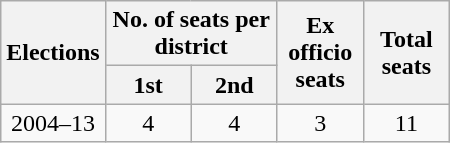<table class=wikitable style="text-align:center">
<tr>
<th rowspan=2>Elections</th>
<th colspan=2>No. of seats per district</th>
<th width=50px rowspan=2>Ex officio seats</th>
<th width=50px rowspan=2>Total seats</th>
</tr>
<tr>
<th width=50px>1st</th>
<th width=50px>2nd</th>
</tr>
<tr>
<td>2004–13</td>
<td>4</td>
<td>4</td>
<td>3</td>
<td>11</td>
</tr>
</table>
